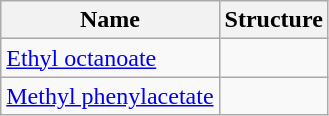<table class="wikitable skin-invert-image">
<tr>
<th>Name</th>
<th>Structure</th>
</tr>
<tr>
<td><a href='#'>Ethyl octanoate</a></td>
<td></td>
</tr>
<tr>
<td><a href='#'>Methyl phenylacetate</a></td>
<td></td>
</tr>
</table>
